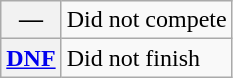<table class="wikitable">
<tr>
<th scope="row">—</th>
<td>Did not compete</td>
</tr>
<tr>
<th scope="row"><a href='#'>DNF</a></th>
<td>Did not finish</td>
</tr>
</table>
